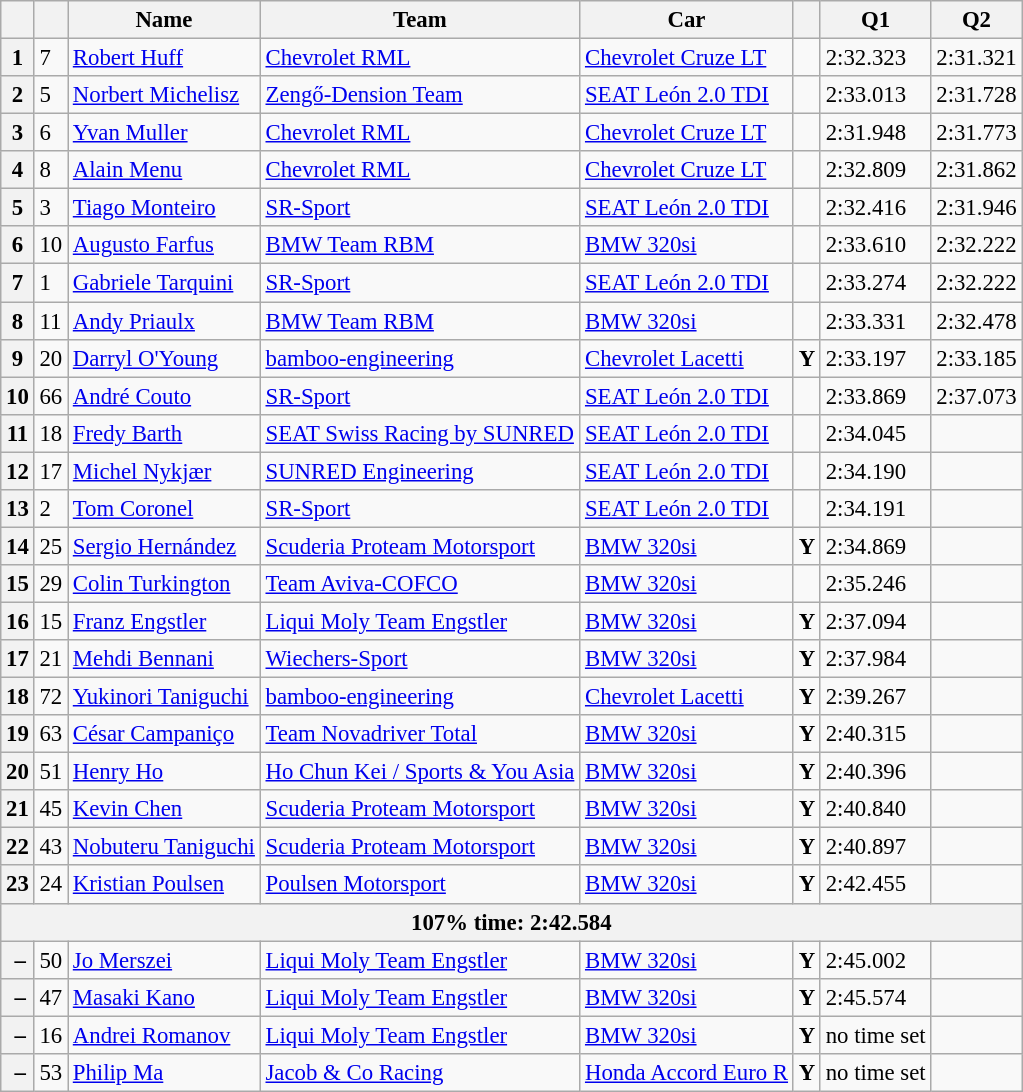<table class="wikitable sortable" style="font-size: 95%;">
<tr>
<th></th>
<th></th>
<th>Name</th>
<th>Team</th>
<th>Car</th>
<th></th>
<th>Q1</th>
<th>Q2</th>
</tr>
<tr>
<th>1</th>
<td>7</td>
<td> <a href='#'>Robert Huff</a></td>
<td><a href='#'>Chevrolet RML</a></td>
<td><a href='#'>Chevrolet Cruze LT</a></td>
<td></td>
<td>2:32.323</td>
<td>2:31.321</td>
</tr>
<tr>
<th>2</th>
<td>5</td>
<td> <a href='#'>Norbert Michelisz</a></td>
<td><a href='#'>Zengő-Dension Team</a></td>
<td><a href='#'>SEAT León 2.0 TDI</a></td>
<td></td>
<td>2:33.013</td>
<td>2:31.728</td>
</tr>
<tr>
<th>3</th>
<td>6</td>
<td> <a href='#'>Yvan Muller</a></td>
<td><a href='#'>Chevrolet RML</a></td>
<td><a href='#'>Chevrolet Cruze LT</a></td>
<td></td>
<td>2:31.948</td>
<td>2:31.773</td>
</tr>
<tr>
<th>4</th>
<td>8</td>
<td> <a href='#'>Alain Menu</a></td>
<td><a href='#'>Chevrolet RML</a></td>
<td><a href='#'>Chevrolet Cruze LT</a></td>
<td></td>
<td>2:32.809</td>
<td>2:31.862</td>
</tr>
<tr>
<th>5</th>
<td>3</td>
<td> <a href='#'>Tiago Monteiro</a></td>
<td><a href='#'>SR-Sport</a></td>
<td><a href='#'>SEAT León 2.0 TDI</a></td>
<td></td>
<td>2:32.416</td>
<td>2:31.946</td>
</tr>
<tr>
<th>6</th>
<td>10</td>
<td> <a href='#'>Augusto Farfus</a></td>
<td><a href='#'>BMW Team RBM</a></td>
<td><a href='#'>BMW 320si</a></td>
<td></td>
<td>2:33.610</td>
<td>2:32.222</td>
</tr>
<tr>
<th>7</th>
<td>1</td>
<td> <a href='#'>Gabriele Tarquini</a></td>
<td><a href='#'>SR-Sport</a></td>
<td><a href='#'>SEAT León 2.0 TDI</a></td>
<td></td>
<td>2:33.274</td>
<td>2:32.222</td>
</tr>
<tr>
<th>8</th>
<td>11</td>
<td> <a href='#'>Andy Priaulx</a></td>
<td><a href='#'>BMW Team RBM</a></td>
<td><a href='#'>BMW 320si</a></td>
<td></td>
<td>2:33.331</td>
<td>2:32.478</td>
</tr>
<tr>
<th>9</th>
<td>20</td>
<td> <a href='#'>Darryl O'Young</a></td>
<td><a href='#'>bamboo-engineering</a></td>
<td><a href='#'>Chevrolet Lacetti</a></td>
<td align=center><strong><span>Y</span></strong></td>
<td>2:33.197</td>
<td>2:33.185</td>
</tr>
<tr>
<th>10</th>
<td>66</td>
<td> <a href='#'>André Couto</a></td>
<td><a href='#'>SR-Sport</a></td>
<td><a href='#'>SEAT León 2.0 TDI</a></td>
<td></td>
<td>2:33.869</td>
<td>2:37.073</td>
</tr>
<tr>
<th>11</th>
<td>18</td>
<td> <a href='#'>Fredy Barth</a></td>
<td><a href='#'>SEAT Swiss Racing by SUNRED</a></td>
<td><a href='#'>SEAT León 2.0 TDI</a></td>
<td></td>
<td>2:34.045</td>
<td></td>
</tr>
<tr>
<th>12</th>
<td>17</td>
<td> <a href='#'>Michel Nykjær</a></td>
<td><a href='#'>SUNRED Engineering</a></td>
<td><a href='#'>SEAT León 2.0 TDI</a></td>
<td></td>
<td>2:34.190</td>
<td></td>
</tr>
<tr>
<th>13</th>
<td>2</td>
<td> <a href='#'>Tom Coronel</a></td>
<td><a href='#'>SR-Sport</a></td>
<td><a href='#'>SEAT León 2.0 TDI</a></td>
<td></td>
<td>2:34.191</td>
<td></td>
</tr>
<tr>
<th>14</th>
<td>25</td>
<td> <a href='#'>Sergio Hernández</a></td>
<td><a href='#'>Scuderia Proteam Motorsport</a></td>
<td><a href='#'>BMW 320si</a></td>
<td align=center><strong><span>Y</span></strong></td>
<td>2:34.869</td>
<td></td>
</tr>
<tr>
<th>15</th>
<td>29</td>
<td> <a href='#'>Colin Turkington</a></td>
<td><a href='#'>Team Aviva-COFCO</a></td>
<td><a href='#'>BMW 320si</a></td>
<td></td>
<td>2:35.246</td>
<td></td>
</tr>
<tr>
<th>16</th>
<td>15</td>
<td> <a href='#'>Franz Engstler</a></td>
<td><a href='#'>Liqui Moly Team Engstler</a></td>
<td><a href='#'>BMW 320si</a></td>
<td align=center><strong><span>Y</span></strong></td>
<td>2:37.094</td>
<td></td>
</tr>
<tr>
<th>17</th>
<td>21</td>
<td> <a href='#'>Mehdi Bennani</a></td>
<td><a href='#'>Wiechers-Sport</a></td>
<td><a href='#'>BMW 320si</a></td>
<td align=center><strong><span>Y</span></strong></td>
<td>2:37.984</td>
<td></td>
</tr>
<tr>
<th>18</th>
<td>72</td>
<td> <a href='#'>Yukinori Taniguchi</a></td>
<td><a href='#'>bamboo-engineering</a></td>
<td><a href='#'>Chevrolet Lacetti</a></td>
<td align=center><strong><span>Y</span></strong></td>
<td>2:39.267</td>
<td></td>
</tr>
<tr>
<th>19</th>
<td>63</td>
<td> <a href='#'>César Campaniço</a></td>
<td><a href='#'>Team Novadriver Total</a></td>
<td><a href='#'>BMW 320si</a></td>
<td align=center><strong><span>Y</span></strong></td>
<td>2:40.315</td>
<td></td>
</tr>
<tr>
<th>20</th>
<td>51</td>
<td> <a href='#'>Henry Ho</a></td>
<td><a href='#'>Ho Chun Kei / Sports & You Asia</a></td>
<td><a href='#'>BMW 320si</a></td>
<td align=center><strong><span>Y</span></strong></td>
<td>2:40.396</td>
<td></td>
</tr>
<tr>
<th>21</th>
<td>45</td>
<td> <a href='#'>Kevin Chen</a></td>
<td><a href='#'>Scuderia Proteam Motorsport</a></td>
<td><a href='#'>BMW 320si</a></td>
<td align=center><strong><span>Y</span></strong></td>
<td>2:40.840</td>
<td></td>
</tr>
<tr>
<th>22</th>
<td>43</td>
<td> <a href='#'>Nobuteru Taniguchi</a></td>
<td><a href='#'>Scuderia Proteam Motorsport</a></td>
<td><a href='#'>BMW 320si</a></td>
<td align=center><strong><span>Y</span></strong></td>
<td>2:40.897</td>
<td></td>
</tr>
<tr>
<th>23</th>
<td>24</td>
<td> <a href='#'>Kristian Poulsen</a></td>
<td><a href='#'>Poulsen Motorsport</a></td>
<td><a href='#'>BMW 320si</a></td>
<td align=center><strong><span>Y</span></strong></td>
<td>2:42.455</td>
<td></td>
</tr>
<tr>
<th colspan=8>107% time: 2:42.584</th>
</tr>
<tr>
<th> –</th>
<td>50</td>
<td> <a href='#'>Jo Merszei</a></td>
<td><a href='#'>Liqui Moly Team Engstler</a></td>
<td><a href='#'>BMW 320si</a></td>
<td align=center><strong><span>Y</span></strong></td>
<td>2:45.002</td>
<td></td>
</tr>
<tr>
<th> –</th>
<td>47</td>
<td> <a href='#'>Masaki Kano</a></td>
<td><a href='#'>Liqui Moly Team Engstler</a></td>
<td><a href='#'>BMW 320si</a></td>
<td align=center><strong><span>Y</span></strong></td>
<td>2:45.574</td>
<td></td>
</tr>
<tr>
<th> –</th>
<td>16</td>
<td> <a href='#'>Andrei Romanov</a></td>
<td><a href='#'>Liqui Moly Team Engstler</a></td>
<td><a href='#'>BMW 320si</a></td>
<td align=center><strong><span>Y</span></strong></td>
<td>no time set</td>
<td></td>
</tr>
<tr>
<th> –</th>
<td>53</td>
<td> <a href='#'>Philip Ma</a></td>
<td><a href='#'>Jacob & Co Racing</a></td>
<td><a href='#'>Honda Accord Euro R</a></td>
<td align=center><strong><span>Y</span></strong></td>
<td>no time set</td>
<td></td>
</tr>
</table>
